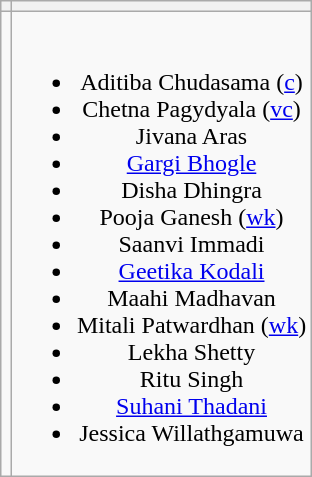<table class="wikitable" style="text-align:center;margin:auto">
<tr>
<th></th>
<th></th>
</tr>
<tr style="vertical-align:top">
<td></td>
<td><br><ul><li>Aditiba Chudasama (<a href='#'>c</a>)</li><li>Chetna Pagydyala (<a href='#'>vc</a>)</li><li>Jivana Aras</li><li><a href='#'>Gargi Bhogle</a></li><li>Disha Dhingra</li><li>Pooja Ganesh (<a href='#'>wk</a>)</li><li>Saanvi Immadi</li><li><a href='#'>Geetika Kodali</a></li><li>Maahi Madhavan</li><li>Mitali Patwardhan (<a href='#'>wk</a>)</li><li>Lekha Shetty</li><li>Ritu Singh</li><li><a href='#'>Suhani Thadani</a></li><li>Jessica Willathgamuwa</li></ul></td>
</tr>
</table>
